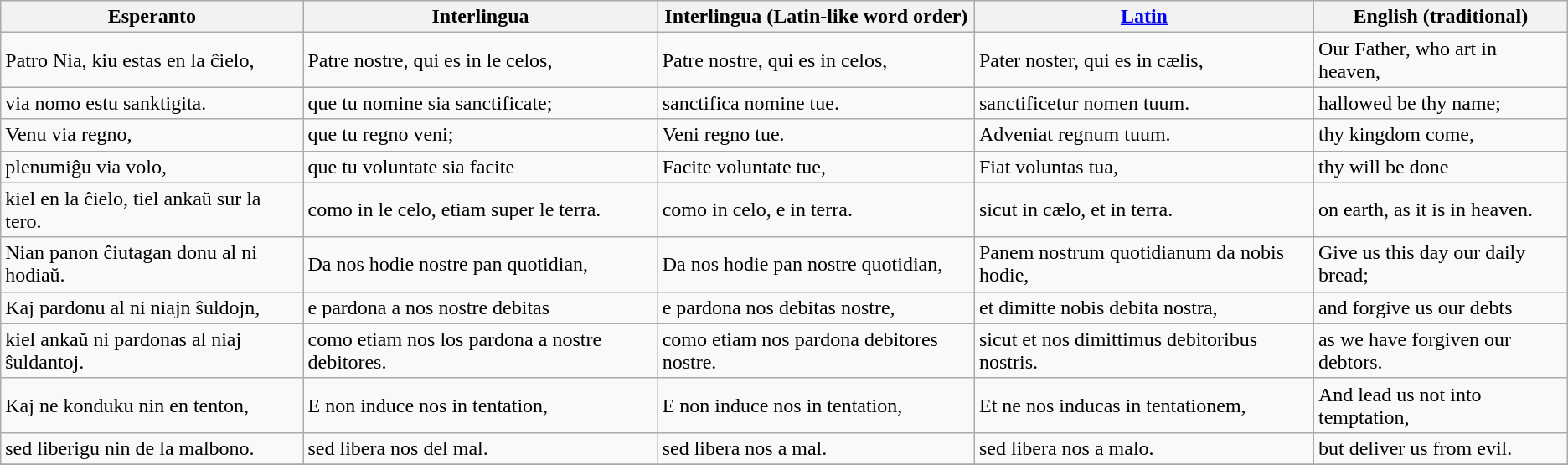<table class="wikitable">
<tr>
<th>Esperanto</th>
<th>Interlingua</th>
<th>Interlingua (Latin-like word order)</th>
<th><a href='#'>Latin</a></th>
<th>English (traditional)</th>
</tr>
<tr>
<td>Patro Nia, kiu estas en la ĉielo,</td>
<td>Patre nostre, qui es in le celos,</td>
<td>Patre nostre, qui es in celos,</td>
<td>Pater noster, qui es in cælis,</td>
<td>Our Father, who art in heaven,</td>
</tr>
<tr>
<td>via nomo estu sanktigita.</td>
<td>que tu nomine sia sanctificate;</td>
<td>sanctifica nomine tue.</td>
<td>sanctificetur nomen tuum.</td>
<td>hallowed be thy name;</td>
</tr>
<tr>
<td>Venu via regno,</td>
<td>que tu regno veni;</td>
<td>Veni regno tue.</td>
<td>Adveniat regnum tuum.</td>
<td>thy kingdom come,</td>
</tr>
<tr>
<td>plenumiĝu via volo,</td>
<td>que tu voluntate sia facite</td>
<td>Facite voluntate tue,</td>
<td>Fiat voluntas tua,</td>
<td>thy will be done</td>
</tr>
<tr>
<td>kiel en la ĉielo, tiel ankaŭ sur la tero.</td>
<td>como in le celo, etiam super le terra.</td>
<td>como in celo, e in terra.</td>
<td>sicut in cælo, et in terra.</td>
<td>on earth, as it is in heaven.</td>
</tr>
<tr>
<td>Nian panon ĉiutagan donu al ni hodiaŭ.</td>
<td>Da nos hodie nostre pan quotidian,</td>
<td>Da nos hodie pan nostre quotidian,</td>
<td>Panem nostrum quotidianum da nobis hodie,</td>
<td>Give us this day our daily bread;</td>
</tr>
<tr>
<td>Kaj pardonu al ni niajn ŝuldojn,</td>
<td>e pardona a nos nostre debitas</td>
<td>e pardona nos debitas nostre,</td>
<td>et dimitte nobis debita nostra,</td>
<td>and forgive us our debts</td>
</tr>
<tr>
<td>kiel ankaŭ ni pardonas al niaj ŝuldantoj.</td>
<td>como etiam nos los pardona a nostre debitores.</td>
<td>como etiam nos pardona debitores nostre.</td>
<td>sicut et nos dimittimus debitoribus nostris.</td>
<td>as we have forgiven our debtors.</td>
</tr>
<tr>
<td>Kaj ne konduku nin en tenton,</td>
<td>E non induce nos in tentation,</td>
<td>E non induce nos in tentation,</td>
<td>Et ne nos inducas in tentationem,</td>
<td>And lead us not into temptation,</td>
</tr>
<tr>
<td>sed liberigu nin de la malbono.</td>
<td>sed libera nos del mal.</td>
<td>sed libera nos a mal.</td>
<td>sed libera nos a malo.</td>
<td>but deliver us from evil.</td>
</tr>
<tr>
</tr>
</table>
